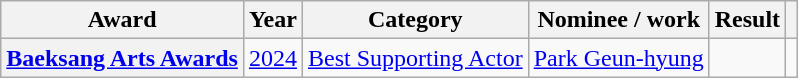<table class="wikitable plainrowheaders sortable">
<tr>
<th scope="col">Award</th>
<th scope="col">Year</th>
<th scope="col">Category</th>
<th scope="col">Nominee / work</th>
<th scope="col">Result</th>
<th scope="col" class="unsortable"></th>
</tr>
<tr>
<th scope="row"><a href='#'>Baeksang Arts Awards</a></th>
<td style="text-align:center"><a href='#'>2024</a></td>
<td><a href='#'>Best Supporting Actor</a></td>
<td><a href='#'>Park Geun-hyung</a></td>
<td></td>
<td style="text-align:center"></td>
</tr>
</table>
